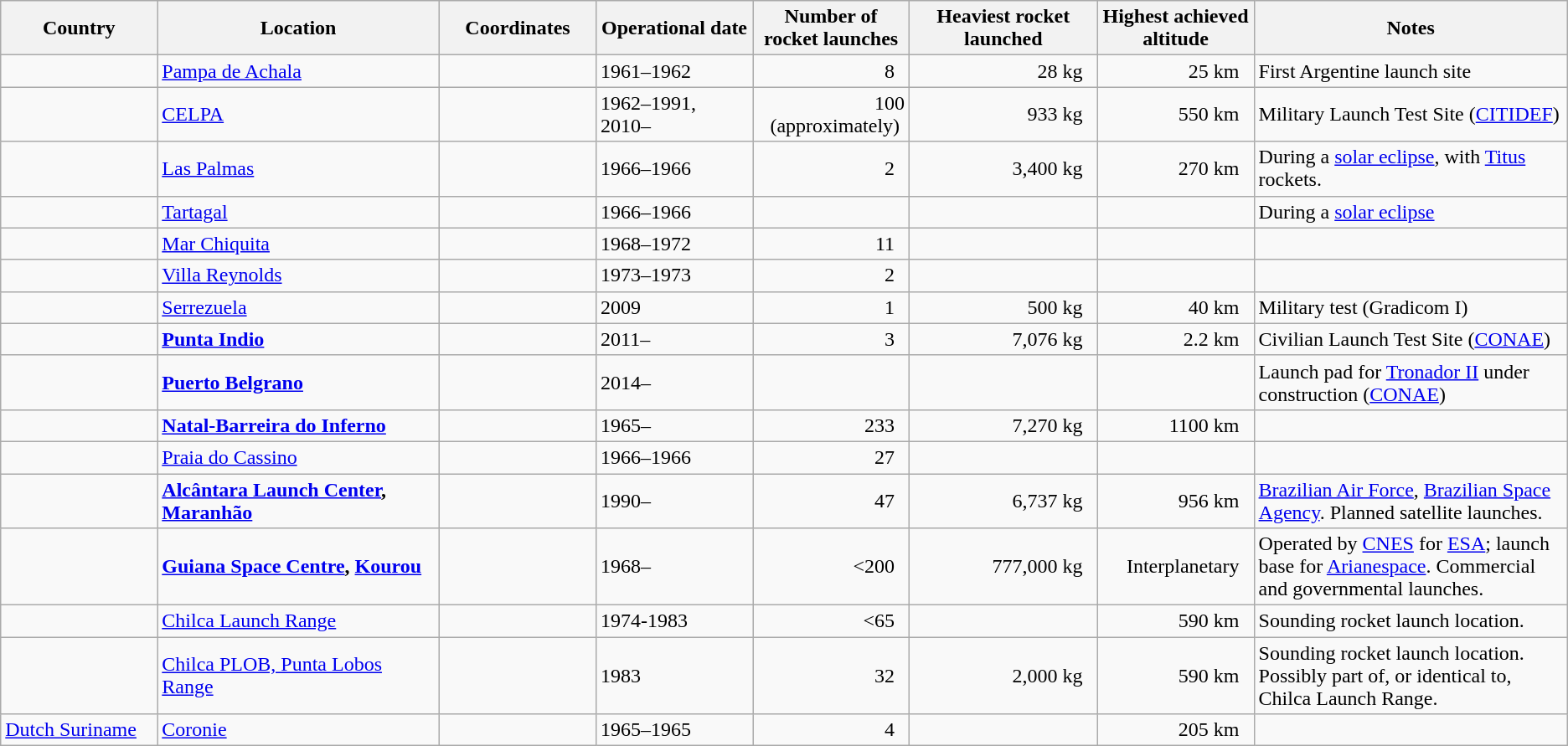<table class="wikitable sortable">
<tr>
<th width=10%>Country</th>
<th width=18%>Location</th>
<th width=10%>Coordinates</th>
<th width=10%>Operational date</th>
<th width=10%>Number of rocket launches</th>
<th width=12% data-sort-type=number>Heaviest rocket launched</th>
<th width=10%>Highest achieved altitude</th>
<th width=20%>Notes</th>
</tr>
<tr>
<td></td>
<td><a href='#'>Pampa de Achala</a></td>
<td></td>
<td>1961–1962</td>
<td align="right">8  </td>
<td align="right">28 kg  </td>
<td align="right">25 km  </td>
<td>First Argentine launch site</td>
</tr>
<tr>
<td></td>
<td><a href='#'>CELPA</a></td>
<td></td>
<td>1962–1991, 2010–</td>
<td align="right">100 (approximately) </td>
<td align="right">933 kg  </td>
<td align="right">550 km  </td>
<td>Military Launch Test Site (<a href='#'>CITIDEF</a>)</td>
</tr>
<tr>
<td></td>
<td><a href='#'>Las Palmas</a></td>
<td></td>
<td>1966–1966</td>
<td align="right">2  </td>
<td align="right">3,400 kg  </td>
<td align="right">270 km  </td>
<td>During a <a href='#'>solar eclipse</a>, with <a href='#'>Titus</a> rockets.</td>
</tr>
<tr>
<td></td>
<td><a href='#'>Tartagal</a></td>
<td></td>
<td>1966–1966</td>
<td align="right"> </td>
<td align="right"> </td>
<td align="right"> </td>
<td>During a <a href='#'>solar eclipse</a></td>
</tr>
<tr>
<td></td>
<td><a href='#'>Mar Chiquita</a></td>
<td></td>
<td>1968–1972</td>
<td align="right">11  </td>
<td align="right"> </td>
<td align="right"> </td>
<td></td>
</tr>
<tr>
<td></td>
<td><a href='#'>Villa Reynolds</a></td>
<td></td>
<td>1973–1973</td>
<td align="right">2  </td>
<td align="right"> </td>
<td align="right"> </td>
<td></td>
</tr>
<tr>
<td></td>
<td><a href='#'>Serrezuela</a></td>
<td></td>
<td>2009</td>
<td align="right">1  </td>
<td align="right">500 kg  </td>
<td align="right">40 km  </td>
<td>Military test (Gradicom I)</td>
</tr>
<tr>
<td></td>
<td><strong><a href='#'>Punta Indio</a></strong></td>
<td></td>
<td>2011–</td>
<td align="right">3  </td>
<td align="right">7,076 kg  </td>
<td align="right">2.2 km  </td>
<td>Civilian Launch Test Site (<a href='#'>CONAE</a>)</td>
</tr>
<tr>
<td></td>
<td><strong><a href='#'>Puerto Belgrano</a></strong></td>
<td></td>
<td>2014–</td>
<td></td>
<td></td>
<td></td>
<td>Launch pad for <a href='#'>Tronador II</a> under construction (<a href='#'>CONAE</a>)</td>
</tr>
<tr>
<td></td>
<td><strong><a href='#'>Natal-Barreira do Inferno</a></strong></td>
<td></td>
<td>1965–</td>
<td align="right">233  </td>
<td align="right">7,270 kg  </td>
<td align="right">1100 km  </td>
<td></td>
</tr>
<tr>
<td></td>
<td><a href='#'>Praia do Cassino</a></td>
<td></td>
<td>1966–1966</td>
<td align="right">27  </td>
<td align="right"> </td>
<td align="right"> </td>
<td></td>
</tr>
<tr>
<td></td>
<td><strong><a href='#'>Alcântara Launch Center</a>, <a href='#'>Maranhão</a></strong></td>
<td></td>
<td>1990–</td>
<td align="right">47  </td>
<td align="right">6,737 kg  </td>
<td align="right">956 km  </td>
<td><a href='#'>Brazilian Air Force</a>, <a href='#'>Brazilian Space Agency</a>. Planned satellite launches.</td>
</tr>
<tr>
<td></td>
<td><strong><a href='#'>Guiana Space Centre</a>, <a href='#'>Kourou</a></strong></td>
<td></td>
<td>1968–</td>
<td align="right"><200  </td>
<td align="right">777,000 kg  </td>
<td align="right">Interplanetary  </td>
<td>Operated by <a href='#'>CNES</a> for <a href='#'>ESA</a>; launch base for <a href='#'>Arianespace</a>. Commercial and governmental launches.</td>
</tr>
<tr>
<td></td>
<td><a href='#'>Chilca Launch Range</a></td>
<td></td>
<td>1974-1983</td>
<td align="right"><65  </td>
<td align="right"> </td>
<td align="right">590 km  </td>
<td>Sounding rocket launch location.</td>
</tr>
<tr>
<td></td>
<td><a href='#'>Chilca PLOB, Punta Lobos Range</a></td>
<td></td>
<td>1983</td>
<td align="right">32  </td>
<td align="right">2,000 kg  </td>
<td align="right">590 km  </td>
<td>Sounding rocket launch location. Possibly part of, or identical to, Chilca Launch Range.<br></td>
</tr>
<tr>
<td> <a href='#'>Dutch Suriname</a></td>
<td><a href='#'>Coronie</a></td>
<td></td>
<td>1965–1965</td>
<td align="right">4  </td>
<td align="right"> </td>
<td align="right">205 km  </td>
<td></td>
</tr>
</table>
